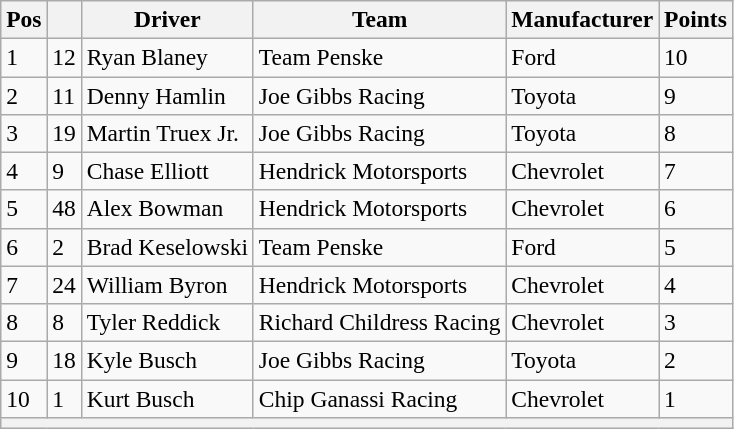<table class="wikitable" style="font-size:98%">
<tr>
<th>Pos</th>
<th></th>
<th>Driver</th>
<th>Team</th>
<th>Manufacturer</th>
<th>Points</th>
</tr>
<tr>
<td>1</td>
<td>12</td>
<td>Ryan Blaney</td>
<td>Team Penske</td>
<td>Ford</td>
<td>10</td>
</tr>
<tr>
<td>2</td>
<td>11</td>
<td>Denny Hamlin</td>
<td>Joe Gibbs Racing</td>
<td>Toyota</td>
<td>9</td>
</tr>
<tr>
<td>3</td>
<td>19</td>
<td>Martin Truex Jr.</td>
<td>Joe Gibbs Racing</td>
<td>Toyota</td>
<td>8</td>
</tr>
<tr>
<td>4</td>
<td>9</td>
<td>Chase Elliott</td>
<td>Hendrick Motorsports</td>
<td>Chevrolet</td>
<td>7</td>
</tr>
<tr>
<td>5</td>
<td>48</td>
<td>Alex Bowman</td>
<td>Hendrick Motorsports</td>
<td>Chevrolet</td>
<td>6</td>
</tr>
<tr>
<td>6</td>
<td>2</td>
<td>Brad Keselowski</td>
<td>Team Penske</td>
<td>Ford</td>
<td>5</td>
</tr>
<tr>
<td>7</td>
<td>24</td>
<td>William Byron</td>
<td>Hendrick Motorsports</td>
<td>Chevrolet</td>
<td>4</td>
</tr>
<tr>
<td>8</td>
<td>8</td>
<td>Tyler Reddick</td>
<td>Richard Childress Racing</td>
<td>Chevrolet</td>
<td>3</td>
</tr>
<tr>
<td>9</td>
<td>18</td>
<td>Kyle Busch</td>
<td>Joe Gibbs Racing</td>
<td>Toyota</td>
<td>2</td>
</tr>
<tr>
<td>10</td>
<td>1</td>
<td>Kurt Busch</td>
<td>Chip Ganassi Racing</td>
<td>Chevrolet</td>
<td>1</td>
</tr>
<tr>
<th colspan="6"></th>
</tr>
</table>
